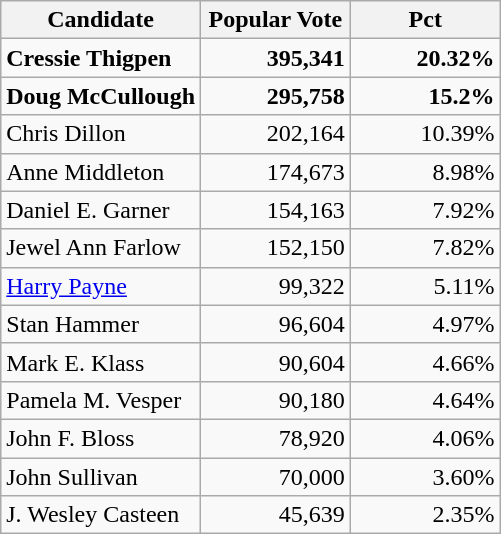<table class="wikitable">
<tr>
<th width=40%>Candidate</th>
<th width=30%>Popular Vote</th>
<th width=30%>Pct</th>
</tr>
<tr>
<td><strong>Cressie Thigpen</strong></td>
<td align="right"><strong>395,341</strong></td>
<td align="right"><strong>20.32%</strong></td>
</tr>
<tr>
<td><strong>Doug McCullough</strong></td>
<td align="right"><strong>295,758</strong></td>
<td align="right"><strong>15.2%</strong></td>
</tr>
<tr>
<td>Chris Dillon</td>
<td align="right">202,164</td>
<td align="right">10.39%</td>
</tr>
<tr>
<td>Anne Middleton</td>
<td align="right">174,673</td>
<td align="right">8.98%</td>
</tr>
<tr>
<td>Daniel E. Garner</td>
<td align="right">154,163</td>
<td align="right">7.92%</td>
</tr>
<tr>
<td>Jewel Ann Farlow</td>
<td align="right">152,150</td>
<td align="right">7.82%</td>
</tr>
<tr>
<td><a href='#'>Harry Payne</a></td>
<td align="right">99,322</td>
<td align="right">5.11%</td>
</tr>
<tr>
<td>Stan Hammer</td>
<td align="right">96,604</td>
<td align="right">4.97%</td>
</tr>
<tr>
<td>Mark E. Klass</td>
<td align="right">90,604</td>
<td align="right">4.66%</td>
</tr>
<tr>
<td>Pamela M. Vesper</td>
<td align="right">90,180</td>
<td align="right">4.64%</td>
</tr>
<tr>
<td>John F. Bloss</td>
<td align="right">78,920</td>
<td align="right">4.06%</td>
</tr>
<tr>
<td>John Sullivan</td>
<td align="right">70,000</td>
<td align="right">3.60%</td>
</tr>
<tr>
<td>J. Wesley Casteen</td>
<td align="right">45,639</td>
<td align="right">2.35%</td>
</tr>
</table>
